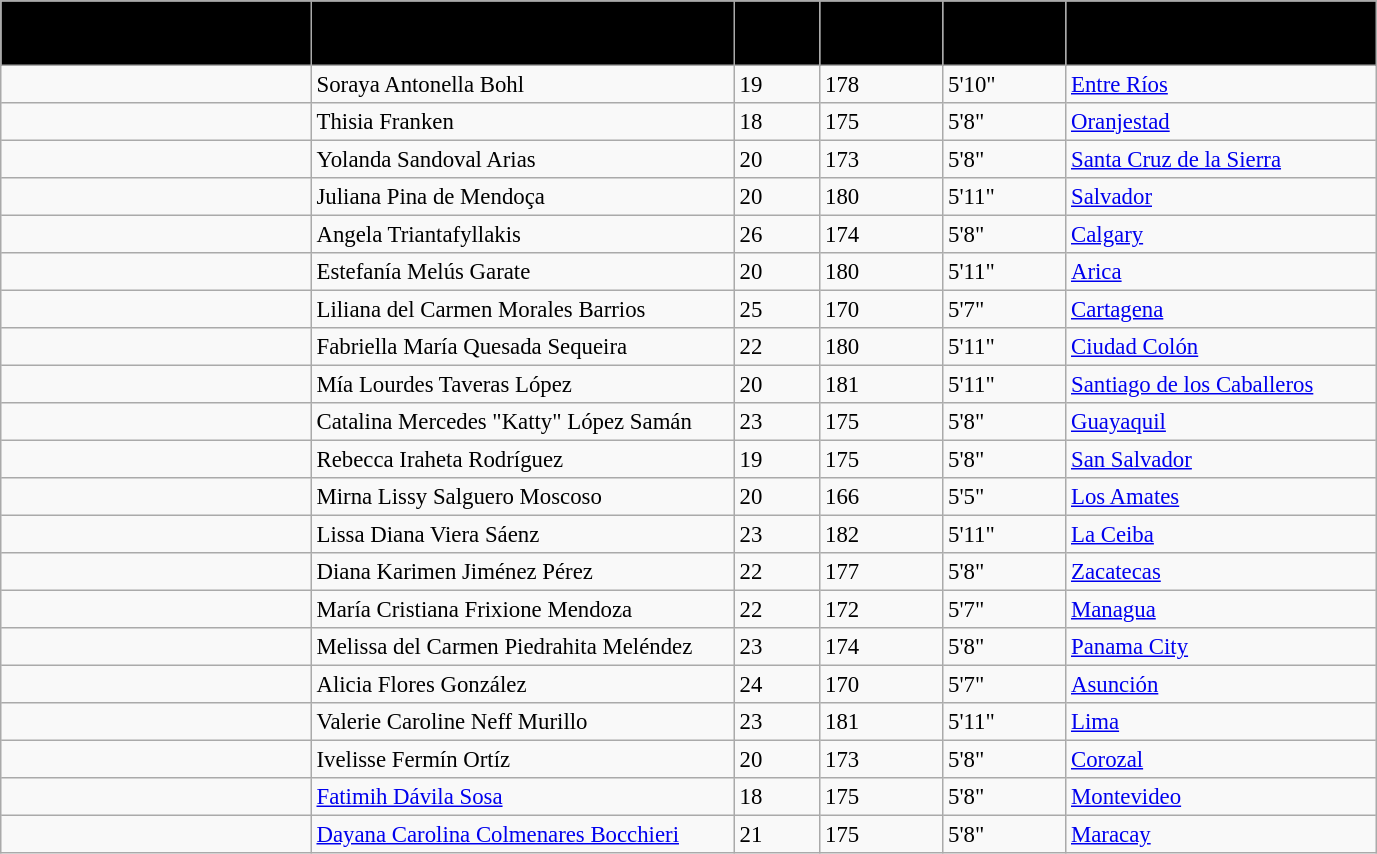<table border="5" cellpadding="3" cellspacing="0" style="margin: 1em 1em 1em 0; background: #f9f9f9; border: 1px #aaa solid; border-collapse: collapse; font-size: 95%;" class="sortable">
<tr bgcolor="black" colspan=40 align="center">
<td width="200"><span><strong>Country</strong></span></td>
<td width="275"><span><strong>Contestant</strong></span></td>
<td width="50"><span><strong>Age</strong></span></td>
<td width="75"><span><strong>Height<br> (cm)</strong></span></td>
<td width="75"><span><strong>Height<br> (ft)</strong></span></td>
<td width="200"><span><strong>Hometown</strong></span></td>
</tr>
<tr>
<td><strong></strong></td>
<td>Soraya Antonella Bohl</td>
<td>19</td>
<td>178</td>
<td>5'10"</td>
<td><a href='#'>Entre Ríos</a></td>
</tr>
<tr>
<td><strong></strong></td>
<td>Thisia Franken</td>
<td>18</td>
<td>175</td>
<td>5'8"</td>
<td><a href='#'>Oranjestad</a></td>
</tr>
<tr>
<td><strong></strong></td>
<td>Yolanda Sandoval Arias</td>
<td>20</td>
<td>173</td>
<td>5'8"</td>
<td><a href='#'>Santa Cruz de la Sierra</a></td>
</tr>
<tr>
<td><strong></strong></td>
<td>Juliana Pina de Mendoça</td>
<td>20</td>
<td>180</td>
<td>5'11"</td>
<td><a href='#'>Salvador</a></td>
</tr>
<tr>
<td><strong></strong></td>
<td>Angela Triantafyllakis</td>
<td>26</td>
<td>174</td>
<td>5'8"</td>
<td><a href='#'>Calgary</a></td>
</tr>
<tr>
<td><strong></strong></td>
<td>Estefanía Melús Garate</td>
<td>20</td>
<td>180</td>
<td>5'11"</td>
<td><a href='#'>Arica</a></td>
</tr>
<tr>
<td><strong></strong></td>
<td>Liliana del Carmen Morales Barrios</td>
<td>25</td>
<td>170</td>
<td>5'7"</td>
<td><a href='#'>Cartagena</a></td>
</tr>
<tr>
<td><strong></strong></td>
<td>Fabriella María Quesada Sequeira</td>
<td>22</td>
<td>180</td>
<td>5'11"</td>
<td><a href='#'>Ciudad Colón</a></td>
</tr>
<tr>
<td><strong></strong></td>
<td>Mía Lourdes Taveras López</td>
<td>20</td>
<td>181</td>
<td>5'11"</td>
<td><a href='#'>Santiago de los Caballeros</a></td>
</tr>
<tr>
<td><strong></strong></td>
<td>Catalina Mercedes "Katty" López Samán</td>
<td>23</td>
<td>175</td>
<td>5'8"</td>
<td><a href='#'>Guayaquil</a></td>
</tr>
<tr>
<td><strong></strong></td>
<td>Rebecca Iraheta Rodríguez</td>
<td>19</td>
<td>175</td>
<td>5'8"</td>
<td><a href='#'>San Salvador</a></td>
</tr>
<tr>
<td><strong></strong></td>
<td>Mirna Lissy Salguero Moscoso</td>
<td>20</td>
<td>166</td>
<td>5'5"</td>
<td><a href='#'>Los Amates</a></td>
</tr>
<tr>
<td><strong></strong></td>
<td>Lissa Diana Viera Sáenz</td>
<td>23</td>
<td>182</td>
<td>5'11"</td>
<td><a href='#'>La Ceiba</a></td>
</tr>
<tr>
<td><strong></strong></td>
<td>Diana Karimen Jiménez Pérez</td>
<td>22</td>
<td>177</td>
<td>5'8"</td>
<td><a href='#'>Zacatecas</a></td>
</tr>
<tr>
<td><strong></strong></td>
<td>María Cristiana Frixione Mendoza</td>
<td>22</td>
<td>172</td>
<td>5'7"</td>
<td><a href='#'>Managua</a></td>
</tr>
<tr>
<td><strong></strong></td>
<td>Melissa del Carmen Piedrahita Meléndez</td>
<td>23</td>
<td>174</td>
<td>5'8"</td>
<td><a href='#'>Panama City</a></td>
</tr>
<tr>
<td><strong></strong></td>
<td>Alicia Flores González</td>
<td>24</td>
<td>170</td>
<td>5'7"</td>
<td><a href='#'>Asunción</a></td>
</tr>
<tr>
<td><strong></strong></td>
<td>Valerie Caroline Neff Murillo</td>
<td>23</td>
<td>181</td>
<td>5'11"</td>
<td><a href='#'>Lima</a></td>
</tr>
<tr>
<td><strong></strong></td>
<td>Ivelisse Fermín Ortíz</td>
<td>20</td>
<td>173</td>
<td>5'8"</td>
<td><a href='#'>Corozal</a></td>
</tr>
<tr>
<td><strong></strong></td>
<td><a href='#'>Fatimih Dávila Sosa</a></td>
<td>18</td>
<td>175</td>
<td>5'8"</td>
<td><a href='#'>Montevideo</a></td>
</tr>
<tr>
<td><strong></strong></td>
<td><a href='#'>Dayana Carolina Colmenares Bocchieri</a></td>
<td>21</td>
<td>175</td>
<td>5'8"</td>
<td><a href='#'>Maracay</a></td>
</tr>
</table>
